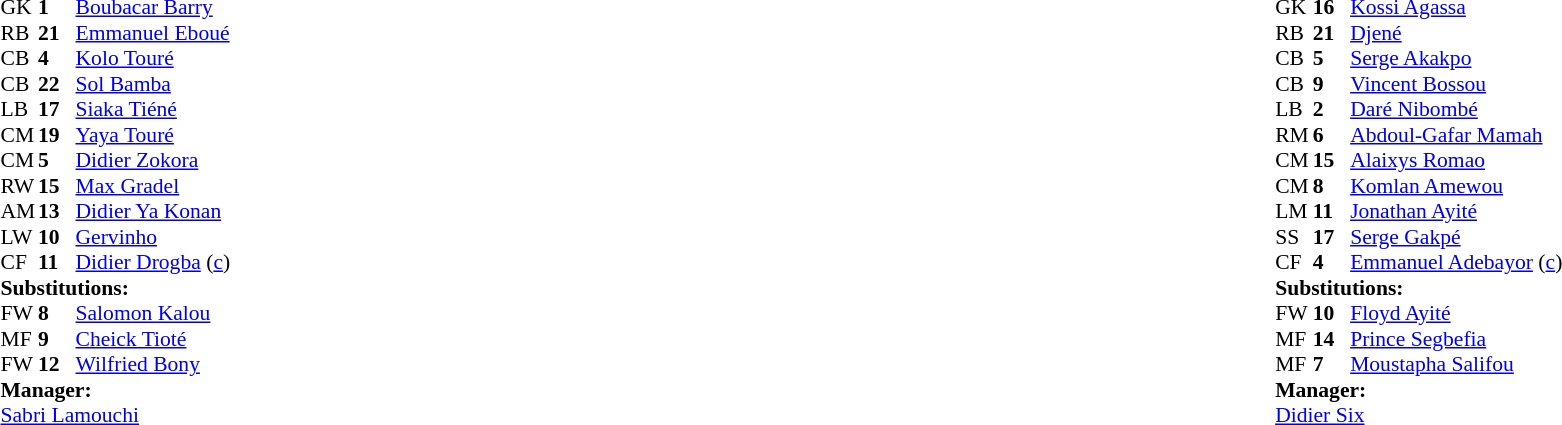<table width="100%">
<tr>
<td valign="top" width="50%"><br><table style="font-size: 90%" cellspacing="0" cellpadding="0">
<tr>
<th width="25"></th>
<th width="25"></th>
</tr>
<tr>
<td>GK</td>
<td><strong>1</strong></td>
<td><a href='#'>Boubacar Barry</a></td>
</tr>
<tr>
<td>RB</td>
<td><strong>21</strong></td>
<td><a href='#'>Emmanuel Eboué</a></td>
</tr>
<tr>
<td>CB</td>
<td><strong>4</strong></td>
<td><a href='#'>Kolo Touré</a></td>
</tr>
<tr>
<td>CB</td>
<td><strong>22</strong></td>
<td><a href='#'>Sol Bamba</a></td>
</tr>
<tr>
<td>LB</td>
<td><strong>17</strong></td>
<td><a href='#'>Siaka Tiéné</a></td>
</tr>
<tr>
<td>CM</td>
<td><strong>19</strong></td>
<td><a href='#'>Yaya Touré</a></td>
</tr>
<tr>
<td>CM</td>
<td><strong>5</strong></td>
<td><a href='#'>Didier Zokora</a></td>
</tr>
<tr>
<td>RW</td>
<td><strong>15</strong></td>
<td><a href='#'>Max Gradel</a></td>
<td></td>
<td></td>
</tr>
<tr>
<td>AM</td>
<td><strong>13</strong></td>
<td><a href='#'>Didier Ya Konan</a></td>
<td></td>
<td></td>
</tr>
<tr>
<td>LW</td>
<td><strong>10</strong></td>
<td><a href='#'>Gervinho</a></td>
</tr>
<tr>
<td>CF</td>
<td><strong>11</strong></td>
<td><a href='#'>Didier Drogba</a> (<a href='#'>c</a>)</td>
<td></td>
<td></td>
</tr>
<tr>
<td colspan=3><strong>Substitutions:</strong></td>
</tr>
<tr>
<td>FW</td>
<td><strong>8</strong></td>
<td><a href='#'>Salomon Kalou</a></td>
<td></td>
<td></td>
</tr>
<tr>
<td>MF</td>
<td><strong>9</strong></td>
<td><a href='#'>Cheick Tioté</a></td>
<td></td>
<td></td>
</tr>
<tr>
<td>FW</td>
<td><strong>12</strong></td>
<td><a href='#'>Wilfried Bony</a></td>
<td></td>
<td></td>
</tr>
<tr>
<td colspan=3><strong>Manager:</strong></td>
</tr>
<tr>
<td colspan=3> <a href='#'>Sabri Lamouchi</a></td>
</tr>
</table>
</td>
<td valign="top"></td>
<td valign="top" width="50%"><br><table style="font-size: 90%" cellspacing="0" cellpadding="0" align="center">
<tr>
<th width=25></th>
<th width=25></th>
</tr>
<tr>
<td>GK</td>
<td><strong>16</strong></td>
<td><a href='#'>Kossi Agassa</a></td>
</tr>
<tr>
<td>RB</td>
<td><strong>21</strong></td>
<td><a href='#'>Djené</a></td>
</tr>
<tr>
<td>CB</td>
<td><strong>5</strong></td>
<td><a href='#'>Serge Akakpo</a></td>
</tr>
<tr>
<td>CB</td>
<td><strong>9</strong></td>
<td><a href='#'>Vincent Bossou</a></td>
<td></td>
</tr>
<tr>
<td>LB</td>
<td><strong>2</strong></td>
<td><a href='#'>Daré Nibombé</a></td>
<td></td>
<td></td>
</tr>
<tr>
<td>RM</td>
<td><strong>6</strong></td>
<td><a href='#'>Abdoul-Gafar Mamah</a></td>
</tr>
<tr>
<td>CM</td>
<td><strong>15</strong></td>
<td><a href='#'>Alaixys Romao</a></td>
<td></td>
</tr>
<tr>
<td>CM</td>
<td><strong>8</strong></td>
<td><a href='#'>Komlan Amewou</a></td>
</tr>
<tr>
<td>LM</td>
<td><strong>11</strong></td>
<td><a href='#'>Jonathan Ayité</a></td>
<td></td>
<td></td>
</tr>
<tr>
<td>SS</td>
<td><strong>17</strong></td>
<td><a href='#'>Serge Gakpé</a></td>
<td></td>
<td></td>
</tr>
<tr>
<td>CF</td>
<td><strong>4</strong></td>
<td><a href='#'>Emmanuel Adebayor</a> (<a href='#'>c</a>)</td>
</tr>
<tr>
<td colspan=3><strong>Substitutions:</strong></td>
</tr>
<tr>
<td>FW</td>
<td><strong>10</strong></td>
<td><a href='#'>Floyd Ayité</a></td>
<td></td>
<td></td>
</tr>
<tr>
<td>MF</td>
<td><strong>14</strong></td>
<td><a href='#'>Prince Segbefia</a></td>
<td></td>
<td></td>
</tr>
<tr>
<td>MF</td>
<td><strong>7</strong></td>
<td><a href='#'>Moustapha Salifou</a></td>
<td></td>
<td></td>
</tr>
<tr>
<td colspan=3><strong>Manager:</strong></td>
</tr>
<tr>
<td colspan=3> <a href='#'>Didier Six</a></td>
</tr>
</table>
</td>
</tr>
</table>
